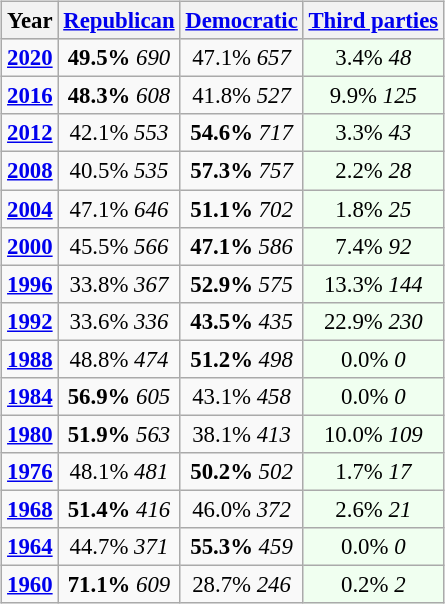<table class="wikitable" style="float:right; font-size:95%;">
<tr bgcolor=lightgrey>
<th>Year</th>
<th><a href='#'>Republican</a></th>
<th><a href='#'>Democratic</a></th>
<th><a href='#'>Third parties</a></th>
</tr>
<tr>
<td style="text-align:center;" ><strong><a href='#'>2020</a></strong></td>
<td style="text-align:center;" ><strong>49.5%</strong> <em>690</em></td>
<td style="text-align:center;" >47.1% <em>657</em></td>
<td style="text-align:center; background:honeyDew;">3.4% <em>48</em></td>
</tr>
<tr>
<td style="text-align:center;" ><strong><a href='#'>2016</a></strong></td>
<td style="text-align:center;" ><strong>48.3%</strong> <em>608</em></td>
<td style="text-align:center;" >41.8% <em>527</em></td>
<td style="text-align:center; background:honeyDew;">9.9% <em>125</em></td>
</tr>
<tr>
<td style="text-align:center;" ><strong><a href='#'>2012</a></strong></td>
<td style="text-align:center;" >42.1% <em>553</em></td>
<td style="text-align:center;" ><strong>54.6%</strong> <em>717</em></td>
<td style="text-align:center; background:honeyDew;">3.3% <em>43</em></td>
</tr>
<tr>
<td style="text-align:center;" ><strong><a href='#'>2008</a></strong></td>
<td style="text-align:center;" >40.5% <em>535</em></td>
<td style="text-align:center;" ><strong>57.3%</strong> <em>757</em></td>
<td style="text-align:center; background:honeyDew;">2.2% <em>28</em></td>
</tr>
<tr>
<td style="text-align:center;" ><strong><a href='#'>2004</a></strong></td>
<td style="text-align:center;" >47.1% <em>646</em></td>
<td style="text-align:center;" ><strong>51.1%</strong> <em>702</em></td>
<td style="text-align:center; background:honeyDew;">1.8% <em>25</em></td>
</tr>
<tr>
<td style="text-align:center;" ><strong><a href='#'>2000</a></strong></td>
<td style="text-align:center;" >45.5% <em>566</em></td>
<td style="text-align:center;" ><strong>47.1%</strong> <em>586</em></td>
<td style="text-align:center; background:honeyDew;">7.4% <em>92</em></td>
</tr>
<tr>
<td style="text-align:center;" ><strong><a href='#'>1996</a></strong></td>
<td style="text-align:center;" >33.8% <em>367</em></td>
<td style="text-align:center;" ><strong>52.9%</strong> <em>575</em></td>
<td style="text-align:center; background:honeyDew;">13.3% <em>144</em></td>
</tr>
<tr>
<td style="text-align:center;" ><strong><a href='#'>1992</a></strong></td>
<td style="text-align:center;" >33.6% <em>336</em></td>
<td style="text-align:center;" ><strong>43.5%</strong> <em>435</em></td>
<td style="text-align:center; background:honeyDew;">22.9% <em>230</em></td>
</tr>
<tr>
<td style="text-align:center;" ><strong><a href='#'>1988</a></strong></td>
<td style="text-align:center;" >48.8% <em>474</em></td>
<td style="text-align:center;" ><strong>51.2%</strong> <em>498</em></td>
<td style="text-align:center; background:honeyDew;">0.0% <em>0</em></td>
</tr>
<tr>
<td style="text-align:center;" ><strong><a href='#'>1984</a></strong></td>
<td style="text-align:center;" ><strong>56.9%</strong> <em>605</em></td>
<td style="text-align:center;" >43.1% <em>458</em></td>
<td style="text-align:center; background:honeyDew;">0.0% <em>0</em></td>
</tr>
<tr>
<td style="text-align:center;" ><strong><a href='#'>1980</a></strong></td>
<td style="text-align:center;" ><strong>51.9%</strong> <em>563</em></td>
<td style="text-align:center;" >38.1% <em>413</em></td>
<td style="text-align:center; background:honeyDew;">10.0% <em>109</em></td>
</tr>
<tr>
<td style="text-align:center;" ><strong><a href='#'>1976</a></strong></td>
<td style="text-align:center;" >48.1% <em>481</em></td>
<td style="text-align:center;" ><strong>50.2%</strong> <em>502</em></td>
<td style="text-align:center; background:honeyDew;">1.7% <em>17</em></td>
</tr>
<tr>
<td style="text-align:center;" ><strong><a href='#'>1968</a></strong></td>
<td style="text-align:center;" ><strong>51.4%</strong> <em>416</em></td>
<td style="text-align:center;" >46.0% <em>372</em></td>
<td style="text-align:center; background:honeyDew;">2.6% <em>21</em></td>
</tr>
<tr>
<td style="text-align:center;" ><strong><a href='#'>1964</a></strong></td>
<td style="text-align:center;" >44.7% <em>371</em></td>
<td style="text-align:center;" ><strong>55.3%</strong> <em>459</em></td>
<td style="text-align:center; background:honeyDew;">0.0% <em>0</em></td>
</tr>
<tr>
<td style="text-align:center;" ><strong><a href='#'>1960</a></strong></td>
<td style="text-align:center;" ><strong>71.1%</strong> <em>609</em></td>
<td style="text-align:center;" >28.7% <em>246</em></td>
<td style="text-align:center; background:honeyDew;">0.2% <em>2</em></td>
</tr>
</table>
